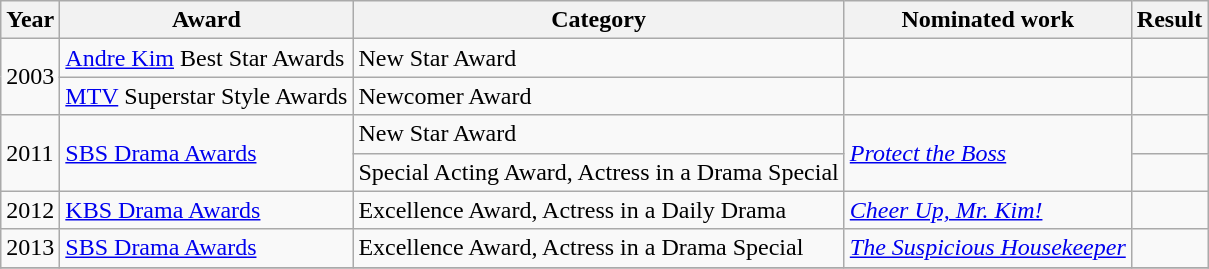<table class="wikitable">
<tr>
<th>Year</th>
<th>Award</th>
<th>Category</th>
<th>Nominated work</th>
<th>Result</th>
</tr>
<tr>
<td rowspan="2">2003</td>
<td><a href='#'>Andre Kim</a> Best Star Awards</td>
<td>New Star Award</td>
<td></td>
<td></td>
</tr>
<tr>
<td><a href='#'>MTV</a> Superstar Style Awards</td>
<td>Newcomer Award</td>
<td></td>
<td></td>
</tr>
<tr>
<td rowspan="2">2011</td>
<td rowspan="2"><a href='#'>SBS Drama Awards</a></td>
<td>New Star Award</td>
<td rowspan="2"><em><a href='#'>Protect the Boss</a></em></td>
<td></td>
</tr>
<tr>
<td>Special Acting Award, Actress in a Drama Special</td>
<td></td>
</tr>
<tr>
<td>2012</td>
<td><a href='#'>KBS Drama Awards</a></td>
<td>Excellence Award, Actress in a Daily Drama</td>
<td><em><a href='#'>Cheer Up, Mr. Kim!</a></em></td>
<td></td>
</tr>
<tr>
<td>2013</td>
<td><a href='#'>SBS Drama Awards</a></td>
<td>Excellence Award, Actress in a Drama Special</td>
<td><em><a href='#'>The Suspicious Housekeeper</a></em></td>
<td></td>
</tr>
<tr>
</tr>
</table>
